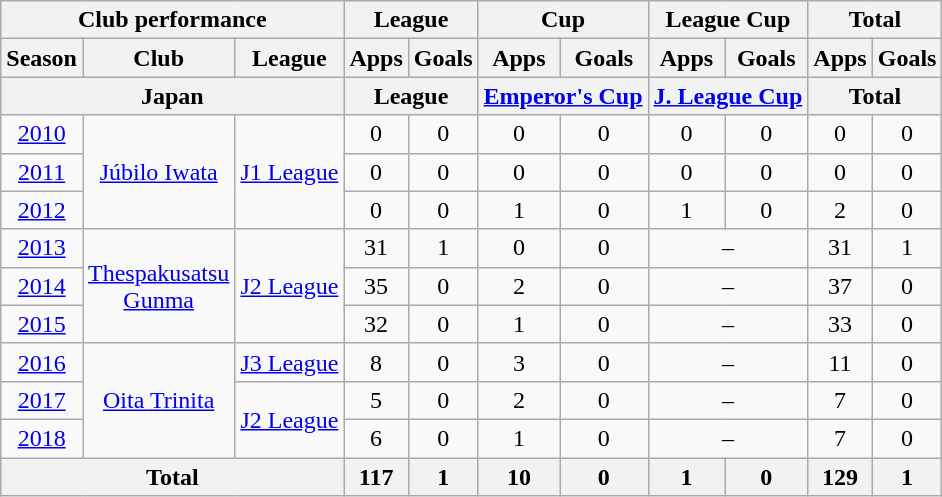<table class="wikitable" style="text-align:center;">
<tr>
<th colspan=3>Club performance</th>
<th colspan=2>League</th>
<th colspan=2>Cup</th>
<th colspan=2>League Cup</th>
<th colspan=2>Total</th>
</tr>
<tr>
<th>Season</th>
<th>Club</th>
<th>League</th>
<th>Apps</th>
<th>Goals</th>
<th>Apps</th>
<th>Goals</th>
<th>Apps</th>
<th>Goals</th>
<th>Apps</th>
<th>Goals</th>
</tr>
<tr>
<th colspan=3>Japan</th>
<th colspan=2>League</th>
<th colspan=2><a href='#'>Emperor's Cup</a></th>
<th colspan=2><a href='#'>J. League Cup</a></th>
<th colspan=2>Total</th>
</tr>
<tr>
<td><a href='#'>2010</a></td>
<td rowspan="3"><a href='#'>Júbilo Iwata</a></td>
<td rowspan="3"><a href='#'>J1 League</a></td>
<td>0</td>
<td>0</td>
<td>0</td>
<td>0</td>
<td>0</td>
<td>0</td>
<td>0</td>
<td>0</td>
</tr>
<tr>
<td><a href='#'>2011</a></td>
<td>0</td>
<td>0</td>
<td>0</td>
<td>0</td>
<td>0</td>
<td>0</td>
<td>0</td>
<td>0</td>
</tr>
<tr>
<td><a href='#'>2012</a></td>
<td>0</td>
<td>0</td>
<td>1</td>
<td>0</td>
<td>1</td>
<td>0</td>
<td>2</td>
<td>0</td>
</tr>
<tr>
<td><a href='#'>2013</a></td>
<td rowspan="3"><a href='#'>Thespakusatsu<br>Gunma</a></td>
<td rowspan="3"><a href='#'>J2 League</a></td>
<td>31</td>
<td>1</td>
<td>0</td>
<td>0</td>
<td colspan="2">–</td>
<td>31</td>
<td>1</td>
</tr>
<tr>
<td><a href='#'>2014</a></td>
<td>35</td>
<td>0</td>
<td>2</td>
<td>0</td>
<td colspan="2">–</td>
<td>37</td>
<td>0</td>
</tr>
<tr>
<td><a href='#'>2015</a></td>
<td>32</td>
<td>0</td>
<td>1</td>
<td>0</td>
<td colspan="2">–</td>
<td>33</td>
<td>0</td>
</tr>
<tr>
<td><a href='#'>2016</a></td>
<td rowspan="3"><a href='#'>Oita Trinita</a></td>
<td><a href='#'>J3 League</a></td>
<td>8</td>
<td>0</td>
<td>3</td>
<td>0</td>
<td colspan="2">–</td>
<td>11</td>
<td>0</td>
</tr>
<tr>
<td><a href='#'>2017</a></td>
<td rowspan="2"><a href='#'>J2 League</a></td>
<td>5</td>
<td>0</td>
<td>2</td>
<td>0</td>
<td colspan="2">–</td>
<td>7</td>
<td>0</td>
</tr>
<tr>
<td><a href='#'>2018</a></td>
<td>6</td>
<td>0</td>
<td>1</td>
<td>0</td>
<td colspan="2">–</td>
<td>7</td>
<td>0</td>
</tr>
<tr>
<th colspan=3>Total</th>
<th>117</th>
<th>1</th>
<th>10</th>
<th>0</th>
<th>1</th>
<th>0</th>
<th>129</th>
<th>1</th>
</tr>
</table>
